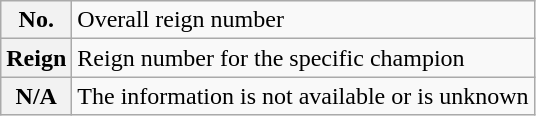<table class="wikitable">
<tr>
<th><strong>No.</strong></th>
<td>Overall reign number</td>
</tr>
<tr>
<th><strong>Reign</strong></th>
<td>Reign number for the specific champion</td>
</tr>
<tr>
<th>N/A</th>
<td>The information is not available or is unknown</td>
</tr>
</table>
